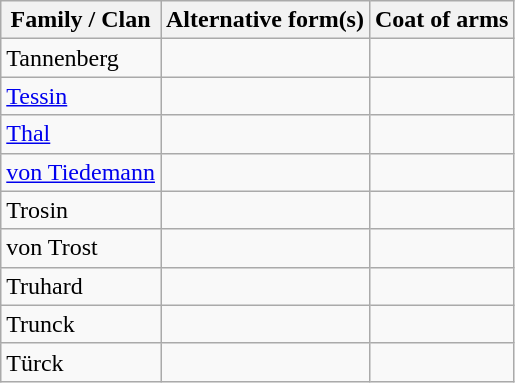<table class="wikitable">
<tr>
<th>Family / Clan</th>
<th>Alternative form(s)</th>
<th>Coat of arms</th>
</tr>
<tr>
<td>Tannenberg</td>
<td></td>
<td></td>
</tr>
<tr>
<td><a href='#'>Tessin</a></td>
<td></td>
<td></td>
</tr>
<tr>
<td><a href='#'>Thal</a></td>
<td></td>
<td></td>
</tr>
<tr>
<td><a href='#'>von Tiedemann</a></td>
<td></td>
<td></td>
</tr>
<tr>
<td>Trosin</td>
<td></td>
<td></td>
</tr>
<tr>
<td>von Trost</td>
<td></td>
<td></td>
</tr>
<tr>
<td>Truhard</td>
<td></td>
<td></td>
</tr>
<tr>
<td>Trunck</td>
<td></td>
<td></td>
</tr>
<tr>
<td>Türck</td>
<td></td>
<td></td>
</tr>
</table>
